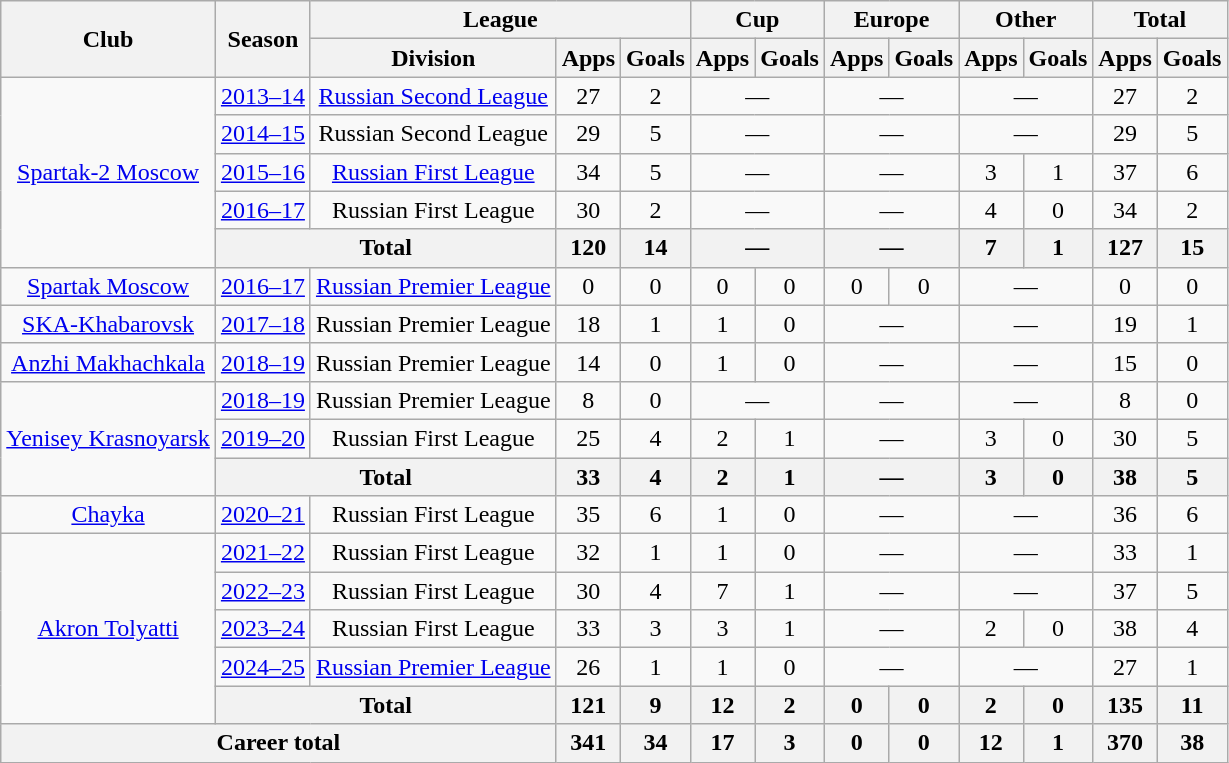<table class="wikitable" style="text-align: center;">
<tr>
<th rowspan="2">Club</th>
<th rowspan="2">Season</th>
<th colspan="3">League</th>
<th colspan="2">Cup</th>
<th colspan="2">Europe</th>
<th colspan="2">Other</th>
<th colspan="2">Total</th>
</tr>
<tr>
<th>Division</th>
<th>Apps</th>
<th>Goals</th>
<th>Apps</th>
<th>Goals</th>
<th>Apps</th>
<th>Goals</th>
<th>Apps</th>
<th>Goals</th>
<th>Apps</th>
<th>Goals</th>
</tr>
<tr>
<td rowspan="5"><a href='#'>Spartak-2 Moscow</a></td>
<td><a href='#'>2013–14</a></td>
<td><a href='#'>Russian Second League</a></td>
<td>27</td>
<td>2</td>
<td colspan="2">—</td>
<td colspan="2">—</td>
<td colspan="2">—</td>
<td>27</td>
<td>2</td>
</tr>
<tr>
<td><a href='#'>2014–15</a></td>
<td>Russian Second League</td>
<td>29</td>
<td>5</td>
<td colspan="2">—</td>
<td colspan="2">—</td>
<td colspan="2">—</td>
<td>29</td>
<td>5</td>
</tr>
<tr>
<td><a href='#'>2015–16</a></td>
<td><a href='#'>Russian First League</a></td>
<td>34</td>
<td>5</td>
<td colspan="2">—</td>
<td colspan="2">—</td>
<td>3</td>
<td>1</td>
<td>37</td>
<td>6</td>
</tr>
<tr>
<td><a href='#'>2016–17</a></td>
<td>Russian First League</td>
<td>30</td>
<td>2</td>
<td colspan="2">—</td>
<td colspan="2">—</td>
<td>4</td>
<td>0</td>
<td>34</td>
<td>2</td>
</tr>
<tr>
<th colspan="2">Total</th>
<th>120</th>
<th>14</th>
<th colspan="2">—</th>
<th colspan="2">—</th>
<th>7</th>
<th>1</th>
<th>127</th>
<th>15</th>
</tr>
<tr>
<td><a href='#'>Spartak Moscow</a></td>
<td><a href='#'>2016–17</a></td>
<td><a href='#'>Russian Premier League</a></td>
<td>0</td>
<td>0</td>
<td>0</td>
<td>0</td>
<td>0</td>
<td>0</td>
<td colspan="2">—</td>
<td>0</td>
<td>0</td>
</tr>
<tr>
<td><a href='#'>SKA-Khabarovsk</a></td>
<td><a href='#'>2017–18</a></td>
<td>Russian Premier League</td>
<td>18</td>
<td>1</td>
<td>1</td>
<td>0</td>
<td colspan="2">—</td>
<td colspan="2">—</td>
<td>19</td>
<td>1</td>
</tr>
<tr>
<td><a href='#'>Anzhi Makhachkala</a></td>
<td><a href='#'>2018–19</a></td>
<td>Russian Premier League</td>
<td>14</td>
<td>0</td>
<td>1</td>
<td>0</td>
<td colspan="2">—</td>
<td colspan="2">—</td>
<td>15</td>
<td>0</td>
</tr>
<tr>
<td rowspan="3"><a href='#'>Yenisey Krasnoyarsk</a></td>
<td><a href='#'>2018–19</a></td>
<td>Russian Premier League</td>
<td>8</td>
<td>0</td>
<td colspan="2">—</td>
<td colspan="2">—</td>
<td colspan="2">—</td>
<td>8</td>
<td>0</td>
</tr>
<tr>
<td><a href='#'>2019–20</a></td>
<td>Russian First League</td>
<td>25</td>
<td>4</td>
<td>2</td>
<td>1</td>
<td colspan="2">—</td>
<td>3</td>
<td>0</td>
<td>30</td>
<td>5</td>
</tr>
<tr>
<th colspan="2">Total</th>
<th>33</th>
<th>4</th>
<th>2</th>
<th>1</th>
<th colspan="2">—</th>
<th>3</th>
<th>0</th>
<th>38</th>
<th>5</th>
</tr>
<tr>
<td><a href='#'>Chayka</a></td>
<td><a href='#'>2020–21</a></td>
<td>Russian First League</td>
<td>35</td>
<td>6</td>
<td>1</td>
<td>0</td>
<td colspan="2">—</td>
<td colspan="2">—</td>
<td>36</td>
<td>6</td>
</tr>
<tr>
<td rowspan="5"><a href='#'>Akron Tolyatti</a></td>
<td><a href='#'>2021–22</a></td>
<td>Russian First League</td>
<td>32</td>
<td>1</td>
<td>1</td>
<td>0</td>
<td colspan="2">—</td>
<td colspan="2">—</td>
<td>33</td>
<td>1</td>
</tr>
<tr>
<td><a href='#'>2022–23</a></td>
<td>Russian First League</td>
<td>30</td>
<td>4</td>
<td>7</td>
<td>1</td>
<td colspan="2">—</td>
<td colspan="2">—</td>
<td>37</td>
<td>5</td>
</tr>
<tr>
<td><a href='#'>2023–24</a></td>
<td>Russian First League</td>
<td>33</td>
<td>3</td>
<td>3</td>
<td>1</td>
<td colspan="2">—</td>
<td>2</td>
<td>0</td>
<td>38</td>
<td>4</td>
</tr>
<tr>
<td><a href='#'>2024–25</a></td>
<td><a href='#'>Russian Premier League</a></td>
<td>26</td>
<td>1</td>
<td>1</td>
<td>0</td>
<td colspan="2">—</td>
<td colspan="2">—</td>
<td>27</td>
<td>1</td>
</tr>
<tr>
<th colspan="2">Total</th>
<th>121</th>
<th>9</th>
<th>12</th>
<th>2</th>
<th>0</th>
<th>0</th>
<th>2</th>
<th>0</th>
<th>135</th>
<th>11</th>
</tr>
<tr>
<th colspan="3">Career total</th>
<th>341</th>
<th>34</th>
<th>17</th>
<th>3</th>
<th>0</th>
<th>0</th>
<th>12</th>
<th>1</th>
<th>370</th>
<th>38</th>
</tr>
</table>
